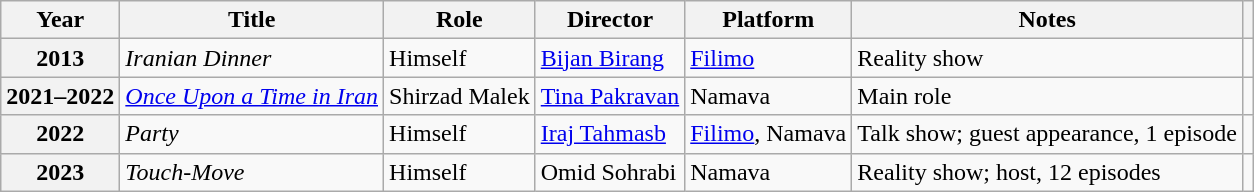<table class="wikitable plainrowheaders sortable" style="font-size:100%">
<tr>
<th scope="col">Year</th>
<th scope="col">Title</th>
<th scope="col">Role</th>
<th scope="col">Director</th>
<th scope="col">Platform</th>
<th scope="col" class="unsortable">Notes</th>
<th></th>
</tr>
<tr>
<th scope="row">2013</th>
<td><em>Iranian Dinner</em></td>
<td>Himself</td>
<td><a href='#'>Bijan Birang</a></td>
<td><a href='#'>Filimo</a></td>
<td>Reality show</td>
<td></td>
</tr>
<tr>
<th scope="row">2021–2022</th>
<td><em><a href='#'>Once Upon a Time in Iran</a></em></td>
<td>Shirzad Malek</td>
<td><a href='#'>Tina Pakravan</a></td>
<td>Namava</td>
<td>Main role</td>
<td></td>
</tr>
<tr>
<th scope="row">2022</th>
<td><em>Party</em></td>
<td>Himself</td>
<td><a href='#'>Iraj Tahmasb</a></td>
<td><a href='#'>Filimo</a>, Namava</td>
<td>Talk show; guest appearance, 1 episode</td>
<td></td>
</tr>
<tr>
<th scope="row">2023</th>
<td><em>Touch-Move</em></td>
<td>Himself</td>
<td>Omid Sohrabi</td>
<td>Namava</td>
<td>Reality show; host, 12 episodes</td>
<td></td>
</tr>
</table>
